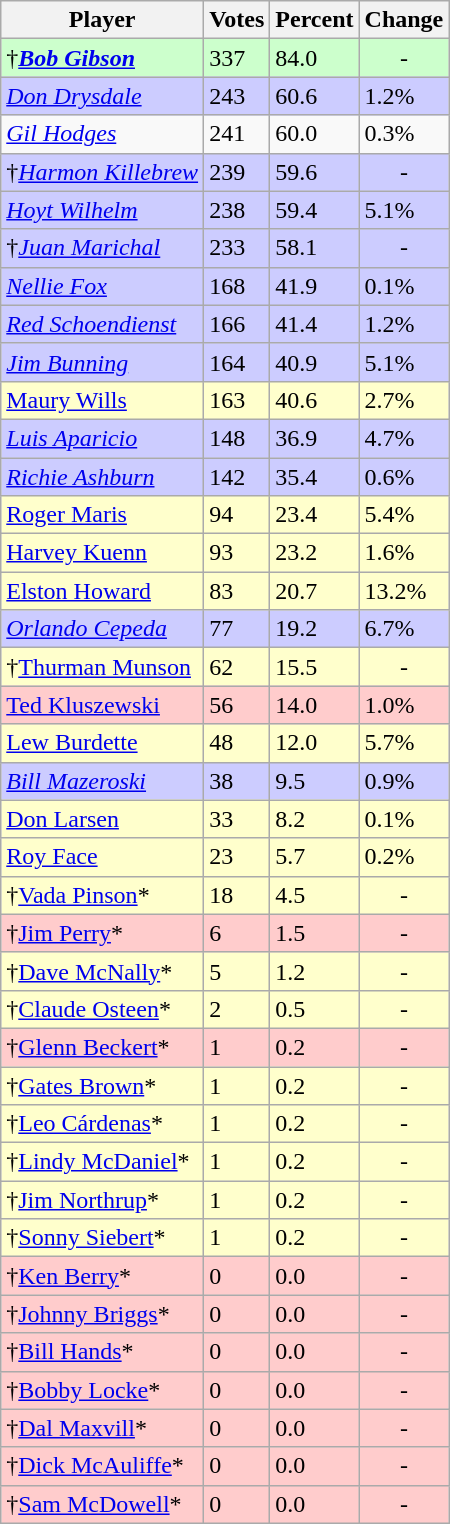<table class="wikitable">
<tr>
<th>Player</th>
<th>Votes</th>
<th>Percent</th>
<th>Change</th>
</tr>
<tr bgcolor="#ccffcc">
<td>†<strong><em><a href='#'>Bob Gibson</a></em></strong></td>
<td>337</td>
<td>84.0</td>
<td align=center>-</td>
</tr>
<tr bgcolor="#ccccff">
<td><em><a href='#'>Don Drysdale</a></em></td>
<td>243</td>
<td>60.6</td>
<td align="left"> 1.2%</td>
</tr>
<tr -bgcolor="#ccccff">
<td><em><a href='#'>Gil Hodges</a></em></td>
<td>241</td>
<td>60.0</td>
<td align="left"> 0.3%</td>
</tr>
<tr bgcolor="#ccccff">
<td>†<em><a href='#'>Harmon Killebrew</a></em></td>
<td>239</td>
<td>59.6</td>
<td align=center>-</td>
</tr>
<tr bgcolor="#ccccff">
<td><em><a href='#'>Hoyt Wilhelm</a></em></td>
<td>238</td>
<td>59.4</td>
<td align="left"> 5.1%</td>
</tr>
<tr bgcolor="#ccccff">
<td>†<em><a href='#'>Juan Marichal</a></em></td>
<td>233</td>
<td>58.1</td>
<td align=center>-</td>
</tr>
<tr bgcolor="#ccccff">
<td><em><a href='#'>Nellie Fox</a></em></td>
<td>168</td>
<td>41.9</td>
<td align="left"> 0.1%</td>
</tr>
<tr bgcolor="#ccccff">
<td><em><a href='#'>Red Schoendienst</a></em></td>
<td>166</td>
<td>41.4</td>
<td align="left"> 1.2%</td>
</tr>
<tr bgcolor="#ccccff">
<td><em><a href='#'>Jim Bunning</a></em></td>
<td>164</td>
<td>40.9</td>
<td align="left"> 5.1%</td>
</tr>
<tr bgcolor="#ffffcc">
<td><a href='#'>Maury Wills</a></td>
<td>163</td>
<td>40.6</td>
<td align="left"> 2.7%</td>
</tr>
<tr bgcolor="#ccccff">
<td><em><a href='#'>Luis Aparicio</a></em></td>
<td>148</td>
<td>36.9</td>
<td align="left"> 4.7%</td>
</tr>
<tr bgcolor="#ccccff">
<td><em><a href='#'>Richie Ashburn</a></em></td>
<td>142</td>
<td>35.4</td>
<td align="left"> 0.6%</td>
</tr>
<tr bgcolor="#ffffcc">
<td><a href='#'>Roger Maris</a></td>
<td>94</td>
<td>23.4</td>
<td align="left"> 5.4%</td>
</tr>
<tr bgcolor="#ffffcc">
<td><a href='#'>Harvey Kuenn</a></td>
<td>93</td>
<td>23.2</td>
<td align="left"> 1.6%</td>
</tr>
<tr bgcolor="#ffffcc">
<td><a href='#'>Elston Howard</a></td>
<td>83</td>
<td>20.7</td>
<td align="left"> 13.2%</td>
</tr>
<tr bgcolor="#ccccff">
<td><em><a href='#'>Orlando Cepeda</a></em></td>
<td>77</td>
<td>19.2</td>
<td align="left"> 6.7%</td>
</tr>
<tr bgcolor="#ffffcc">
<td>†<a href='#'>Thurman Munson</a></td>
<td>62</td>
<td>15.5</td>
<td align=center>-</td>
</tr>
<tr bgcolor="#ffcccc">
<td><a href='#'>Ted Kluszewski</a></td>
<td>56</td>
<td>14.0</td>
<td align="left"> 1.0%</td>
</tr>
<tr bgcolor="#ffffcc">
<td><a href='#'>Lew Burdette</a></td>
<td>48</td>
<td>12.0</td>
<td align="left"> 5.7%</td>
</tr>
<tr bgcolor="#ccccff">
<td><em><a href='#'>Bill Mazeroski</a></em></td>
<td>38</td>
<td>9.5</td>
<td align="left"> 0.9%</td>
</tr>
<tr bgcolor="#ffffcc">
<td><a href='#'>Don Larsen</a></td>
<td>33</td>
<td>8.2</td>
<td align="left"> 0.1%</td>
</tr>
<tr bgcolor="#ffffcc">
<td><a href='#'>Roy Face</a></td>
<td>23</td>
<td>5.7</td>
<td align="left"> 0.2%</td>
</tr>
<tr bgcolor="#ffffcc">
<td>†<a href='#'>Vada Pinson</a>*</td>
<td>18</td>
<td>4.5</td>
<td align=center>-</td>
</tr>
<tr bgcolor="#ffcccc">
<td>†<a href='#'>Jim Perry</a>*</td>
<td>6</td>
<td>1.5</td>
<td align=center>-</td>
</tr>
<tr bgcolor="#ffffcc">
<td>†<a href='#'>Dave McNally</a>*</td>
<td>5</td>
<td>1.2</td>
<td align=center>-</td>
</tr>
<tr bgcolor="#ffffcc">
<td>†<a href='#'>Claude Osteen</a>*</td>
<td>2</td>
<td>0.5</td>
<td align=center>-</td>
</tr>
<tr bgcolor="#ffcccc">
<td>†<a href='#'>Glenn Beckert</a>*</td>
<td>1</td>
<td>0.2</td>
<td align=center>-</td>
</tr>
<tr bgcolor="#ffffcc">
<td>†<a href='#'>Gates Brown</a>*</td>
<td>1</td>
<td>0.2</td>
<td align=center>-</td>
</tr>
<tr bgcolor="#ffffcc">
<td>†<a href='#'>Leo Cárdenas</a>*</td>
<td>1</td>
<td>0.2</td>
<td align=center>-</td>
</tr>
<tr bgcolor="#ffffcc">
<td>†<a href='#'>Lindy McDaniel</a>*</td>
<td>1</td>
<td>0.2</td>
<td align=center>-</td>
</tr>
<tr bgcolor="#ffffcc">
<td>†<a href='#'>Jim Northrup</a>*</td>
<td>1</td>
<td>0.2</td>
<td align=center>-</td>
</tr>
<tr bgcolor="#ffffcc">
<td>†<a href='#'>Sonny Siebert</a>*</td>
<td>1</td>
<td>0.2</td>
<td align=center>-</td>
</tr>
<tr bgcolor="#ffcccc">
<td>†<a href='#'>Ken Berry</a>*</td>
<td>0</td>
<td>0.0</td>
<td align=center>-</td>
</tr>
<tr bgcolor="#ffcccc">
<td>†<a href='#'>Johnny Briggs</a>*</td>
<td>0</td>
<td>0.0</td>
<td align=center>-</td>
</tr>
<tr bgcolor="#ffcccc">
<td>†<a href='#'>Bill Hands</a>*</td>
<td>0</td>
<td>0.0</td>
<td align=center>-</td>
</tr>
<tr bgcolor="#ffcccc">
<td>†<a href='#'>Bobby Locke</a>*</td>
<td>0</td>
<td>0.0</td>
<td align=center>-</td>
</tr>
<tr bgcolor="#ffcccc">
<td>†<a href='#'>Dal Maxvill</a>*</td>
<td>0</td>
<td>0.0</td>
<td align=center>-</td>
</tr>
<tr bgcolor="#ffcccc">
<td>†<a href='#'>Dick McAuliffe</a>*</td>
<td>0</td>
<td>0.0</td>
<td align=center>-</td>
</tr>
<tr bgcolor="#ffcccc">
<td>†<a href='#'>Sam McDowell</a>*</td>
<td>0</td>
<td>0.0</td>
<td align=center>-</td>
</tr>
</table>
